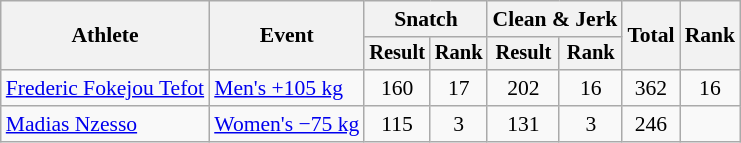<table class="wikitable" style="font-size:90%">
<tr>
<th rowspan="2">Athlete</th>
<th rowspan="2">Event</th>
<th colspan="2">Snatch</th>
<th colspan="2">Clean & Jerk</th>
<th rowspan="2">Total</th>
<th rowspan="2">Rank</th>
</tr>
<tr style="font-size:95%">
<th>Result</th>
<th>Rank</th>
<th>Result</th>
<th>Rank</th>
</tr>
<tr align=center>
<td align=left><a href='#'>Frederic Fokejou Tefot</a></td>
<td align=left><a href='#'>Men's +105 kg</a></td>
<td>160</td>
<td>17</td>
<td>202</td>
<td>16</td>
<td>362</td>
<td>16</td>
</tr>
<tr align=center>
<td align=left><a href='#'>Madias Nzesso</a></td>
<td align=left><a href='#'>Women's −75 kg</a></td>
<td>115</td>
<td>3</td>
<td>131</td>
<td>3</td>
<td>246</td>
<td></td>
</tr>
</table>
